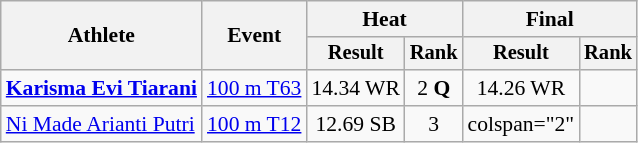<table class="wikitable" style="font-size:90%">
<tr>
<th rowspan="2">Athlete</th>
<th rowspan="2">Event</th>
<th colspan="2">Heat</th>
<th colspan="2">Final</th>
</tr>
<tr style="font-size:95%">
<th>Result</th>
<th>Rank</th>
<th>Result</th>
<th>Rank</th>
</tr>
<tr align=center>
<td align=left><strong><a href='#'>Karisma Evi Tiarani</a></strong></td>
<td align=left><a href='#'>100 m T63</a></td>
<td>14.34	WR</td>
<td>2 <strong>Q</strong></td>
<td>14.26 WR</td>
<td></td>
</tr>
<tr align=center>
<td align=left><a href='#'>Ni Made Arianti Putri</a></td>
<td align=left><a href='#'>100 m T12</a></td>
<td>12.69 SB</td>
<td>3</td>
<td>colspan="2" </td>
</tr>
</table>
